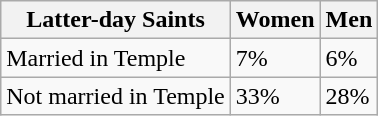<table class="wikitable">
<tr>
<th>Latter-day Saints</th>
<th>Women</th>
<th>Men</th>
</tr>
<tr>
<td>Married in Temple</td>
<td>7%</td>
<td>6%</td>
</tr>
<tr>
<td>Not married in Temple</td>
<td>33%</td>
<td>28%</td>
</tr>
</table>
